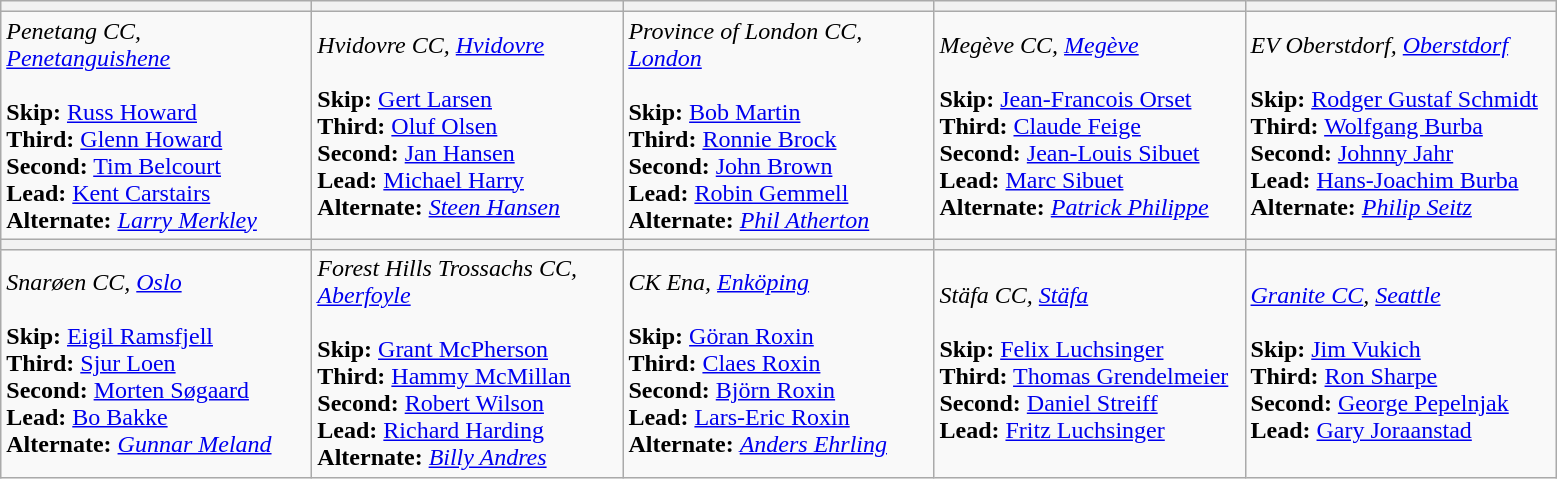<table class="wikitable">
<tr>
<th bgcolor="#efefef" width="200"></th>
<th bgcolor="#efefef" width="200"></th>
<th bgcolor="#efefef" width="200"></th>
<th bgcolor="#efefef" width="200"></th>
<th bgcolor="#efefef" width="200"></th>
</tr>
<tr>
<td><em>Penetang CC, <a href='#'>Penetanguishene</a></em> <br><br><strong>Skip:</strong> <a href='#'>Russ Howard</a> <br>
<strong>Third:</strong> <a href='#'>Glenn Howard</a> <br>
<strong>Second:</strong> <a href='#'>Tim Belcourt</a> <br>
<strong>Lead:</strong> <a href='#'>Kent Carstairs</a> <br>
<strong>Alternate:</strong> <em><a href='#'>Larry Merkley</a></em></td>
<td><em>Hvidovre CC, <a href='#'>Hvidovre</a></em> <br><br><strong>Skip:</strong> <a href='#'>Gert Larsen</a> <br>
<strong>Third:</strong> <a href='#'>Oluf Olsen</a> <br>
<strong>Second:</strong> <a href='#'>Jan Hansen</a> <br>
<strong>Lead:</strong> <a href='#'>Michael Harry</a> <br>
<strong>Alternate:</strong> <em><a href='#'>Steen Hansen</a></em></td>
<td><em>Province of London CC, <a href='#'>London</a></em> <br><br><strong>Skip:</strong> <a href='#'>Bob Martin</a> <br>
<strong>Third:</strong> <a href='#'>Ronnie Brock</a> <br>
<strong>Second:</strong> <a href='#'>John Brown</a> <br>
<strong>Lead:</strong> <a href='#'>Robin Gemmell</a> <br>
<strong>Alternate:</strong> <em><a href='#'>Phil Atherton</a></em></td>
<td><em>Megève CC, <a href='#'>Megève</a></em> <br><br><strong>Skip:</strong> <a href='#'>Jean-Francois Orset</a> <br>
<strong>Third:</strong> <a href='#'>Claude Feige</a> <br>
<strong>Second:</strong> <a href='#'>Jean-Louis Sibuet</a><br>
<strong>Lead:</strong> <a href='#'>Marc Sibuet</a> <br>
<strong>Alternate:</strong> <em><a href='#'>Patrick Philippe</a></em></td>
<td><em>EV Oberstdorf, <a href='#'>Oberstdorf</a></em> <br><br><strong>Skip:</strong> <a href='#'>Rodger Gustaf Schmidt</a> <br>
<strong>Third:</strong> <a href='#'>Wolfgang Burba</a> <br>
<strong>Second:</strong> <a href='#'>Johnny Jahr</a> <br>
<strong>Lead:</strong> <a href='#'>Hans-Joachim Burba</a> <br>
<strong>Alternate:</strong> <em><a href='#'>Philip Seitz</a></em></td>
</tr>
<tr>
<th bgcolor="#efefef" width="200"></th>
<th bgcolor="#efefef" width="200"></th>
<th bgcolor="#efefef" width="200"></th>
<th bgcolor="#efefef" width="200"></th>
<th bgcolor="#efefef" width="200"></th>
</tr>
<tr>
<td><em>Snarøen CC, <a href='#'>Oslo</a></em> <br><br><strong>Skip:</strong> <a href='#'>Eigil Ramsfjell</a> <br>
<strong>Third:</strong> <a href='#'>Sjur Loen</a> <br>
<strong>Second:</strong> <a href='#'>Morten Søgaard</a> <br>
<strong>Lead:</strong> <a href='#'>Bo Bakke</a>  <br>
<strong>Alternate:</strong> <em><a href='#'>Gunnar Meland</a></em></td>
<td><em>Forest Hills Trossachs CC, <a href='#'>Aberfoyle</a></em> <br><br><strong>Skip:</strong> <a href='#'>Grant McPherson</a> <br>
<strong>Third:</strong> <a href='#'>Hammy McMillan</a> <br>
<strong>Second:</strong> <a href='#'>Robert Wilson</a> <br>
<strong>Lead:</strong> <a href='#'>Richard Harding</a>  <br>
<strong>Alternate:</strong> <em><a href='#'>Billy Andres</a></em></td>
<td><em>CK Ena, <a href='#'>Enköping</a></em> <br><br><strong>Skip:</strong> <a href='#'>Göran Roxin</a><br>
<strong>Third:</strong> <a href='#'>Claes Roxin</a><br>
<strong>Second:</strong> <a href='#'>Björn Roxin</a><br>
<strong>Lead:</strong> <a href='#'>Lars-Eric Roxin</a> <br>
<strong>Alternate:</strong> <em><a href='#'>Anders Ehrling</a></em></td>
<td><em>Stäfa CC, <a href='#'>Stäfa</a></em> <br><br><strong>Skip:</strong> <a href='#'>Felix Luchsinger</a> <br>
<strong>Third:</strong> <a href='#'>Thomas Grendelmeier</a> <br>
<strong>Second:</strong> <a href='#'>Daniel Streiff</a> <br>
<strong>Lead:</strong> <a href='#'>Fritz Luchsinger</a></td>
<td><em><a href='#'>Granite CC</a>, <a href='#'>Seattle</a></em><br><br><strong>Skip:</strong> <a href='#'>Jim Vukich</a> <br>
<strong>Third:</strong> <a href='#'>Ron Sharpe</a> <br>
<strong>Second:</strong> <a href='#'>George Pepelnjak</a> <br>
<strong>Lead:</strong> <a href='#'>Gary Joraanstad</a></td>
</tr>
</table>
